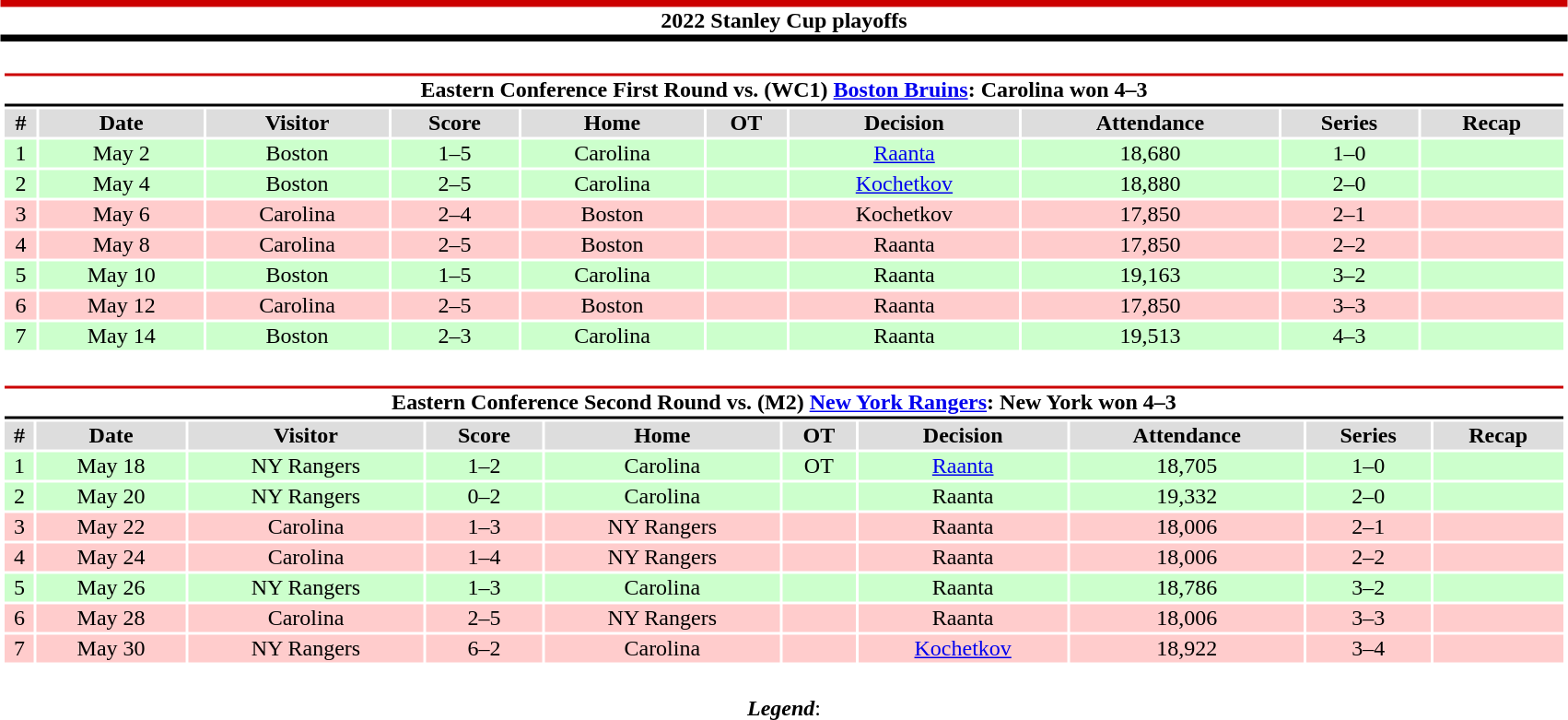<table class="toccolours" style="width:90%; clear:both; margin:1.5em auto; text-align:center;">
<tr>
<th colspan="10" style="background:#FFFFFF; border-top:#CC0000 5px solid; border-bottom:#000000 5px solid;">2022 Stanley Cup playoffs</th>
</tr>
<tr>
<td colspan="10"><br><table class="toccolours collapsible collapsed" style="width:100%;">
<tr>
<th colspan="10" style="background:#FFFFFF; border-top:#CC0000 2px solid; border-bottom:#000000 2px solid;">Eastern Conference First Round vs. (WC1) <a href='#'>Boston Bruins</a>: Carolina won 4–3</th>
</tr>
<tr style="background:#ddd;">
<th>#</th>
<th>Date</th>
<th>Visitor</th>
<th>Score</th>
<th>Home</th>
<th>OT</th>
<th>Decision</th>
<th>Attendance</th>
<th>Series</th>
<th>Recap</th>
</tr>
<tr style="background:#cfc;">
<td>1</td>
<td>May 2</td>
<td>Boston</td>
<td>1–5</td>
<td>Carolina</td>
<td></td>
<td><a href='#'>Raanta</a></td>
<td>18,680</td>
<td>1–0</td>
<td></td>
</tr>
<tr style="background:#cfc;">
<td>2</td>
<td>May 4</td>
<td>Boston</td>
<td>2–5</td>
<td>Carolina</td>
<td></td>
<td><a href='#'>Kochetkov</a></td>
<td>18,880</td>
<td>2–0</td>
<td></td>
</tr>
<tr style="background:#fcc;">
<td>3</td>
<td>May 6</td>
<td>Carolina</td>
<td>2–4</td>
<td>Boston</td>
<td></td>
<td>Kochetkov</td>
<td>17,850</td>
<td>2–1</td>
<td></td>
</tr>
<tr style="background:#fcc;">
<td>4</td>
<td>May 8</td>
<td>Carolina</td>
<td>2–5</td>
<td>Boston</td>
<td></td>
<td>Raanta</td>
<td>17,850</td>
<td>2–2</td>
<td></td>
</tr>
<tr style="background:#cfc;">
<td>5</td>
<td>May 10</td>
<td>Boston</td>
<td>1–5</td>
<td>Carolina</td>
<td></td>
<td>Raanta</td>
<td>19,163</td>
<td>3–2</td>
<td></td>
</tr>
<tr style="background:#fcc;">
<td>6</td>
<td>May 12</td>
<td>Carolina</td>
<td>2–5</td>
<td>Boston</td>
<td></td>
<td>Raanta</td>
<td>17,850</td>
<td>3–3</td>
<td></td>
</tr>
<tr style="background:#cfc;">
<td>7</td>
<td>May 14</td>
<td>Boston</td>
<td>2–3</td>
<td>Carolina</td>
<td></td>
<td>Raanta</td>
<td>19,513</td>
<td>4–3</td>
<td></td>
</tr>
</table>
</td>
</tr>
<tr>
<td colspan="10"><br><table class="toccolours collapsible collapsed" style="width:100%;">
<tr>
<th colspan="10" style="background:#FFFFFF; border-top:#CC0000 2px solid; border-bottom:#000000 2px solid;">Eastern Conference Second Round vs. (M2) <a href='#'>New York Rangers</a>: New York won 4–3</th>
</tr>
<tr style="background:#ddd;">
<th>#</th>
<th>Date</th>
<th>Visitor</th>
<th>Score</th>
<th>Home</th>
<th>OT</th>
<th>Decision</th>
<th>Attendance</th>
<th>Series</th>
<th>Recap</th>
</tr>
<tr style="background:#cfc;">
<td>1</td>
<td>May 18</td>
<td>NY Rangers</td>
<td>1–2</td>
<td>Carolina</td>
<td>OT</td>
<td><a href='#'>Raanta</a></td>
<td>18,705</td>
<td>1–0</td>
<td></td>
</tr>
<tr style="background:#cfc;">
<td>2</td>
<td>May 20</td>
<td>NY Rangers</td>
<td>0–2</td>
<td>Carolina</td>
<td></td>
<td>Raanta</td>
<td>19,332</td>
<td>2–0</td>
<td></td>
</tr>
<tr style="background:#fcc;">
<td>3</td>
<td>May 22</td>
<td>Carolina</td>
<td>1–3</td>
<td>NY Rangers</td>
<td></td>
<td>Raanta</td>
<td>18,006</td>
<td>2–1</td>
<td></td>
</tr>
<tr style="background:#fcc;">
<td>4</td>
<td>May 24</td>
<td>Carolina</td>
<td>1–4</td>
<td>NY Rangers</td>
<td></td>
<td>Raanta</td>
<td>18,006</td>
<td>2–2</td>
<td></td>
</tr>
<tr style="background:#cfc;">
<td>5</td>
<td>May 26</td>
<td>NY Rangers</td>
<td>1–3</td>
<td>Carolina</td>
<td></td>
<td>Raanta</td>
<td>18,786</td>
<td>3–2</td>
<td></td>
</tr>
<tr style="background:#fcc;">
<td>6</td>
<td>May 28</td>
<td>Carolina</td>
<td>2–5</td>
<td>NY Rangers</td>
<td></td>
<td>Raanta</td>
<td>18,006</td>
<td>3–3</td>
<td></td>
</tr>
<tr style="background:#fcc;">
<td>7</td>
<td>May 30</td>
<td>NY Rangers</td>
<td>6–2</td>
<td>Carolina</td>
<td></td>
<td><a href='#'>Kochetkov</a></td>
<td>18,922</td>
<td>3–4</td>
<td></td>
</tr>
</table>
</td>
</tr>
<tr>
<td colspan="10" style="text-align:center;"><br><strong><em>Legend</em></strong>:

</td>
</tr>
</table>
